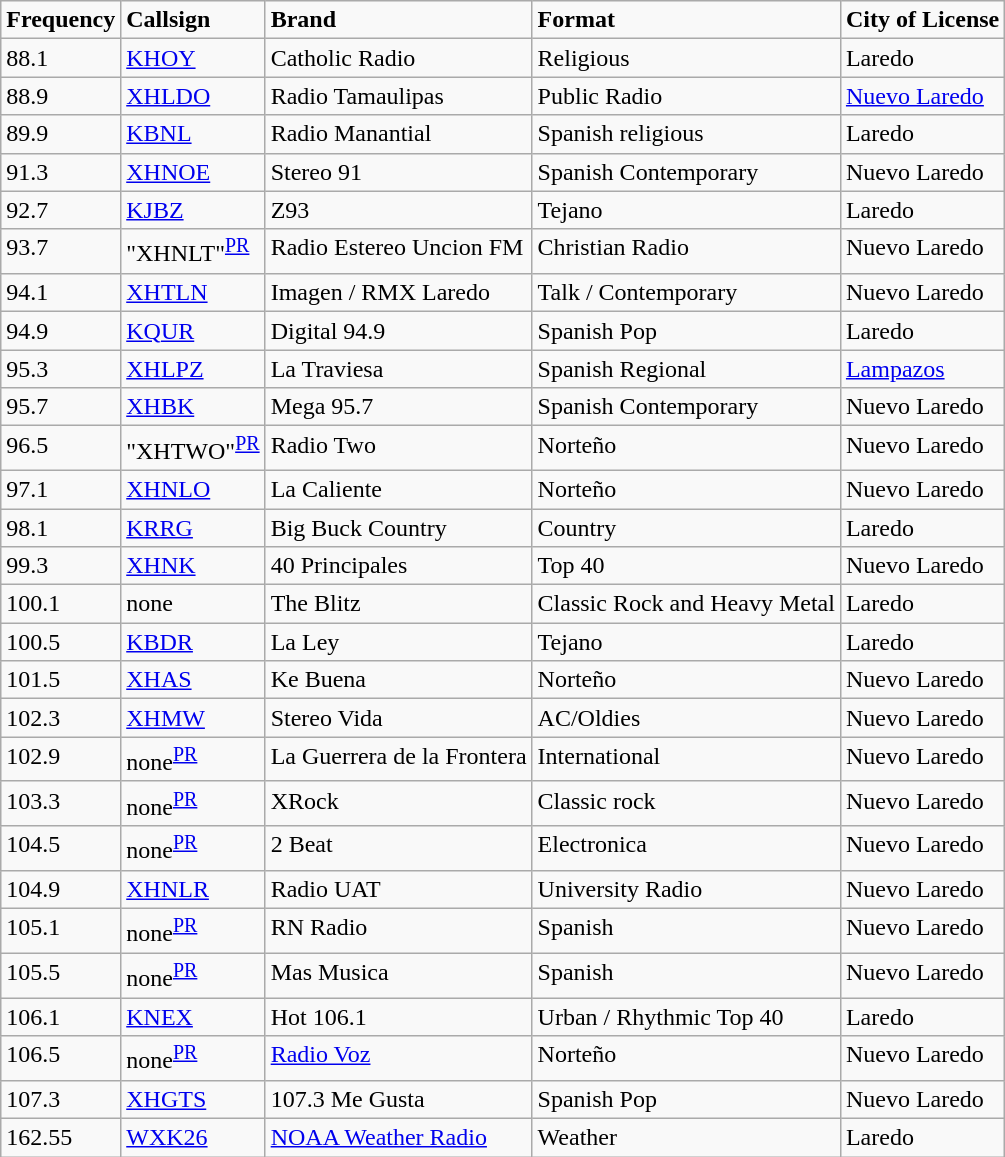<table class="sortable wikitable" style="margin: 1em 1em 1em 0; background: #f9f9f9; border: 1px #aaa solid; border-collapse: collapse">
<tr>
<td><strong>Frequency</strong></td>
<td><strong>Callsign</strong></td>
<td><strong>Brand</strong></td>
<td><strong>Format</strong></td>
<td><strong>City of License</strong></td>
</tr>
<tr style="vertical-align: top; text-align: left;">
<td>88.1</td>
<td><a href='#'>KHOY</a></td>
<td>Catholic Radio</td>
<td>Religious</td>
<td>Laredo</td>
</tr>
<tr style="vertical-align: top; text-align: left;">
<td>88.9</td>
<td><a href='#'>XHLDO</a></td>
<td>Radio Tamaulipas</td>
<td>Public Radio</td>
<td><a href='#'>Nuevo Laredo</a></td>
</tr>
<tr style="vertical-align: top; text-align: left;">
<td>89.9</td>
<td><a href='#'>KBNL</a></td>
<td>Radio Manantial</td>
<td>Spanish religious</td>
<td>Laredo</td>
</tr>
<tr style="vertical-align: top; text-align: left;">
<td>91.3</td>
<td><a href='#'>XHNOE</a></td>
<td>Stereo 91</td>
<td>Spanish Contemporary</td>
<td>Nuevo Laredo</td>
</tr>
<tr style="vertical-align: top; text-align: left;">
<td>92.7</td>
<td><a href='#'>KJBZ</a></td>
<td>Z93</td>
<td>Tejano</td>
<td>Laredo</td>
</tr>
<tr style="vertical-align: top; text-align: left;">
<td>93.7</td>
<td>"XHNLT"<sup><a href='#'>PR</a></sup></td>
<td>Radio Estereo Uncion FM</td>
<td>Christian Radio</td>
<td>Nuevo Laredo</td>
</tr>
<tr style="vertical-align: top; text-align: left;">
<td>94.1</td>
<td><a href='#'>XHTLN</a></td>
<td>Imagen / RMX Laredo</td>
<td>Talk / Contemporary</td>
<td>Nuevo Laredo</td>
</tr>
<tr style="vertical-align: top; text-align: left;">
<td>94.9</td>
<td><a href='#'>KQUR</a></td>
<td>Digital 94.9</td>
<td>Spanish Pop</td>
<td>Laredo</td>
</tr>
<tr style="vertical-align: top; text-align: left;">
<td>95.3</td>
<td><a href='#'>XHLPZ</a></td>
<td>La Traviesa</td>
<td>Spanish Regional</td>
<td><a href='#'>Lampazos</a></td>
</tr>
<tr style="vertical-align: top; text-align: left;">
<td>95.7</td>
<td><a href='#'>XHBK</a></td>
<td>Mega 95.7</td>
<td>Spanish Contemporary</td>
<td>Nuevo Laredo</td>
</tr>
<tr style="vertical-align: top; text-align: left;">
<td>96.5</td>
<td>"XHTWO"<sup><a href='#'>PR</a></sup></td>
<td>Radio Two</td>
<td>Norteño</td>
<td>Nuevo Laredo</td>
</tr>
<tr style="vertical-align: top; text-align: left;">
<td>97.1</td>
<td><a href='#'>XHNLO</a></td>
<td>La Caliente</td>
<td>Norteño</td>
<td>Nuevo Laredo</td>
</tr>
<tr style="vertical-align: top; text-align: left;">
<td>98.1</td>
<td><a href='#'>KRRG</a></td>
<td>Big Buck Country</td>
<td>Country</td>
<td>Laredo</td>
</tr>
<tr style="vertical-align: top; text-align: left;">
<td>99.3</td>
<td><a href='#'>XHNK</a></td>
<td>40 Principales</td>
<td>Top 40</td>
<td>Nuevo Laredo</td>
</tr>
<tr style="vertical-align: top; text-align: left;">
<td>100.1</td>
<td>none</td>
<td>The Blitz</td>
<td>Classic Rock and Heavy Metal</td>
<td>Laredo</td>
</tr>
<tr style="vertical-align: top; text-align: left;">
<td>100.5</td>
<td><a href='#'>KBDR</a></td>
<td>La Ley</td>
<td>Tejano</td>
<td>Laredo</td>
</tr>
<tr style="vertical-align: top; text-align: left;">
<td>101.5</td>
<td><a href='#'>XHAS</a></td>
<td>Ke Buena</td>
<td>Norteño</td>
<td>Nuevo Laredo</td>
</tr>
<tr style="vertical-align: top; text-align: left;">
<td>102.3</td>
<td><a href='#'>XHMW</a></td>
<td>Stereo Vida</td>
<td>AC/Oldies</td>
<td>Nuevo Laredo</td>
</tr>
<tr style="vertical-align: top; text-align: left;">
<td>102.9</td>
<td>none<sup><a href='#'>PR</a></sup></td>
<td>La Guerrera de la Frontera</td>
<td>International</td>
<td>Nuevo Laredo</td>
</tr>
<tr style="vertical-align: top; text-align: left;">
<td>103.3</td>
<td>none<sup><a href='#'>PR</a></sup></td>
<td>XRock</td>
<td>Classic rock</td>
<td>Nuevo Laredo</td>
</tr>
<tr style="vertical-align: top; text-align: left;">
<td>104.5</td>
<td>none<sup><a href='#'>PR</a></sup></td>
<td>2 Beat</td>
<td>Electronica</td>
<td>Nuevo Laredo</td>
</tr>
<tr style="vertical-align: top; text-align: left;">
<td>104.9</td>
<td><a href='#'>XHNLR</a></td>
<td>Radio UAT</td>
<td>University Radio</td>
<td>Nuevo Laredo</td>
</tr>
<tr style="vertical-align: top; text-align: left;">
<td>105.1</td>
<td>none<sup><a href='#'>PR</a></sup></td>
<td>RN Radio</td>
<td>Spanish</td>
<td>Nuevo Laredo</td>
</tr>
<tr style="vertical-align: top; text-align: left;">
<td>105.5</td>
<td>none<sup><a href='#'>PR</a></sup></td>
<td>Mas Musica</td>
<td>Spanish</td>
<td>Nuevo Laredo</td>
</tr>
<tr style="vertical-align: top; text-align: left;">
<td>106.1</td>
<td><a href='#'>KNEX</a></td>
<td>Hot 106.1</td>
<td>Urban / Rhythmic Top 40</td>
<td>Laredo</td>
</tr>
<tr style="vertical-align: top; text-align: left;">
<td>106.5</td>
<td>none<sup><a href='#'>PR</a></sup></td>
<td><a href='#'>Radio Voz</a></td>
<td>Norteño</td>
<td>Nuevo Laredo</td>
</tr>
<tr style="vertical-align: top; text-align: left;">
<td>107.3</td>
<td><a href='#'>XHGTS</a></td>
<td>107.3 Me Gusta</td>
<td>Spanish Pop</td>
<td>Nuevo Laredo</td>
</tr>
<tr style="vertical-align: top; text-align: left;">
<td>162.55</td>
<td><a href='#'>WXK26</a></td>
<td><a href='#'>NOAA Weather Radio</a></td>
<td>Weather</td>
<td>Laredo</td>
</tr>
</table>
